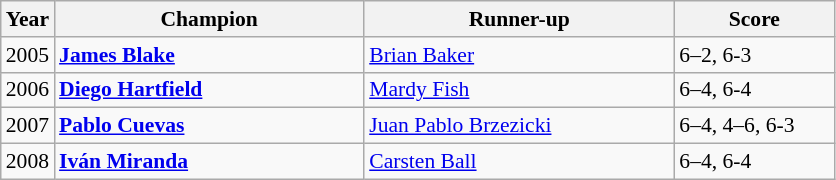<table class="wikitable" style="font-size:90%">
<tr>
<th>Year</th>
<th width="200">Champion</th>
<th width="200">Runner-up</th>
<th width="100">Score</th>
</tr>
<tr>
<td>2005</td>
<td> <strong><a href='#'>James Blake</a></strong></td>
<td> <a href='#'>Brian Baker</a></td>
<td>6–2, 6-3</td>
</tr>
<tr>
<td>2006</td>
<td> <strong><a href='#'>Diego Hartfield</a></strong></td>
<td> <a href='#'>Mardy Fish</a></td>
<td>6–4, 6-4</td>
</tr>
<tr>
<td>2007</td>
<td> <strong><a href='#'>Pablo Cuevas</a></strong></td>
<td> <a href='#'>Juan Pablo Brzezicki</a></td>
<td>6–4, 4–6, 6-3</td>
</tr>
<tr>
<td>2008</td>
<td> <strong><a href='#'>Iván Miranda</a></strong></td>
<td> <a href='#'>Carsten Ball</a></td>
<td>6–4, 6-4</td>
</tr>
</table>
